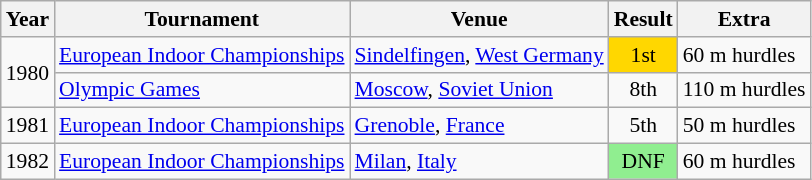<table class="wikitable" style="border-collapse: collapse; font-size: 90%;">
<tr>
<th>Year</th>
<th>Tournament</th>
<th>Venue</th>
<th>Result</th>
<th>Extra</th>
</tr>
<tr>
<td rowspan=2>1980</td>
<td><a href='#'>European Indoor Championships</a></td>
<td><a href='#'>Sindelfingen</a>, <a href='#'>West Germany</a></td>
<td bgcolor="gold" align="center">1st</td>
<td>60 m hurdles</td>
</tr>
<tr>
<td><a href='#'>Olympic Games</a></td>
<td><a href='#'>Moscow</a>, <a href='#'>Soviet Union</a></td>
<td align="center">8th</td>
<td>110 m hurdles</td>
</tr>
<tr>
<td>1981</td>
<td><a href='#'>European Indoor Championships</a></td>
<td><a href='#'>Grenoble</a>, <a href='#'>France</a></td>
<td align="center">5th</td>
<td>50 m hurdles</td>
</tr>
<tr>
<td>1982</td>
<td><a href='#'>European Indoor Championships</a></td>
<td><a href='#'>Milan</a>, <a href='#'>Italy</a></td>
<td bgcolor="lightgreen" align="center">DNF</td>
<td>60 m hurdles</td>
</tr>
</table>
